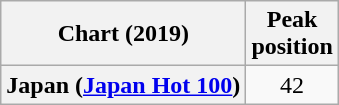<table class="wikitable plainrowheaders" style="text-align:center">
<tr>
<th scope="col">Chart (2019)</th>
<th scope="col">Peak<br>position</th>
</tr>
<tr>
<th scope="row">Japan (<a href='#'>Japan Hot 100</a>)</th>
<td>42</td>
</tr>
</table>
